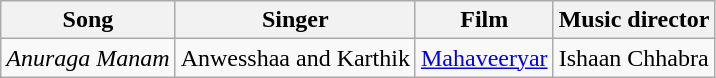<table class="wikitable">
<tr>
<th>Song</th>
<th>Singer</th>
<th>Film</th>
<th>Music director</th>
</tr>
<tr>
<td><em>Anuraga Manam</em></td>
<td>Anwesshaa and Karthik</td>
<td><a href='#'>Mahaveeryar </a></td>
<td>Ishaan Chhabra</td>
</tr>
</table>
